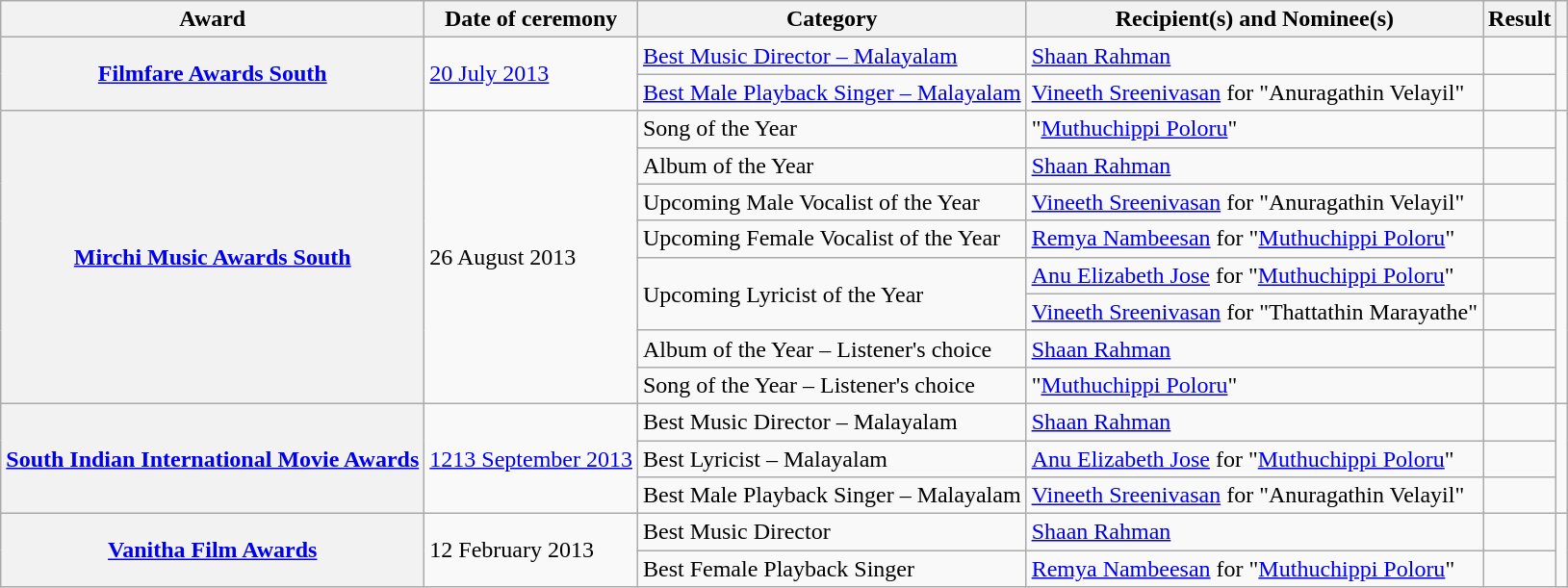<table class="wikitable plainrowheaders sortable">
<tr>
<th scope="col">Award</th>
<th scope="col">Date of ceremony</th>
<th scope="col">Category</th>
<th scope="col">Recipient(s) and Nominee(s)</th>
<th scope="col">Result</th>
<th scope="col" class="unsortable"></th>
</tr>
<tr>
<th rowspan="2" scope="row"><a href='#'>Filmfare Awards South</a></th>
<td rowspan="2"><a href='#'>20 July 2013</a></td>
<td><a href='#'>Best Music Director – Malayalam</a></td>
<td><a href='#'>Shaan Rahman</a></td>
<td></td>
<td rowspan="2" style="text-align:center;"><br><br></td>
</tr>
<tr>
<td><a href='#'>Best Male Playback Singer – Malayalam</a></td>
<td><a href='#'>Vineeth Sreenivasan</a> for "Anuragathin Velayil"</td>
<td></td>
</tr>
<tr>
<th rowspan="8" scope="row"><a href='#'>Mirchi Music Awards South</a></th>
<td rowspan="8">26 August 2013</td>
<td>Song of the Year</td>
<td>"<a href='#'>Muthuchippi Poloru</a>"</td>
<td></td>
<td rowspan="8" style="text-align:center;"><br><br></td>
</tr>
<tr>
<td>Album of the Year</td>
<td><a href='#'>Shaan Rahman</a></td>
<td></td>
</tr>
<tr>
<td>Upcoming Male Vocalist of the Year</td>
<td><a href='#'>Vineeth Sreenivasan</a> for "Anuragathin Velayil"</td>
<td></td>
</tr>
<tr>
<td>Upcoming Female Vocalist of the Year</td>
<td><a href='#'>Remya Nambeesan</a> for "<a href='#'>Muthuchippi Poloru</a>"</td>
<td></td>
</tr>
<tr>
<td rowspan="2">Upcoming Lyricist of the Year</td>
<td><a href='#'>Anu Elizabeth Jose</a> for "<a href='#'>Muthuchippi Poloru</a>"</td>
<td></td>
</tr>
<tr>
<td><a href='#'>Vineeth Sreenivasan</a> for "Thattathin Marayathe"</td>
<td></td>
</tr>
<tr>
<td>Album of the Year – Listener's choice</td>
<td><a href='#'>Shaan Rahman</a></td>
<td></td>
</tr>
<tr>
<td>Song of the Year – Listener's choice</td>
<td>"<a href='#'>Muthuchippi Poloru</a>"</td>
<td></td>
</tr>
<tr>
<th rowspan="3" scope="row"><a href='#'>South Indian International Movie Awards</a></th>
<td rowspan="3"><a href='#'>1213 September 2013</a></td>
<td>Best Music Director – Malayalam</td>
<td><a href='#'>Shaan Rahman</a></td>
<td></td>
<td rowspan="3" style="text-align:center;"><br><br></td>
</tr>
<tr>
<td>Best Lyricist – Malayalam</td>
<td><a href='#'>Anu Elizabeth Jose</a> for "<a href='#'>Muthuchippi Poloru</a>"</td>
<td></td>
</tr>
<tr>
<td>Best Male Playback Singer – Malayalam</td>
<td><a href='#'>Vineeth Sreenivasan</a> for "Anuragathin Velayil"</td>
<td></td>
</tr>
<tr>
<th rowspan="2" scope="row"><a href='#'>Vanitha Film Awards</a></th>
<td rowspan="8">12 February 2013</td>
<td>Best Music Director</td>
<td><a href='#'>Shaan Rahman</a></td>
<td></td>
<td rowspan="2" style="text-align:center;"></td>
</tr>
<tr>
<td>Best Female Playback Singer</td>
<td><a href='#'>Remya Nambeesan</a> for "<a href='#'>Muthuchippi Poloru</a>"</td>
<td></td>
</tr>
</table>
